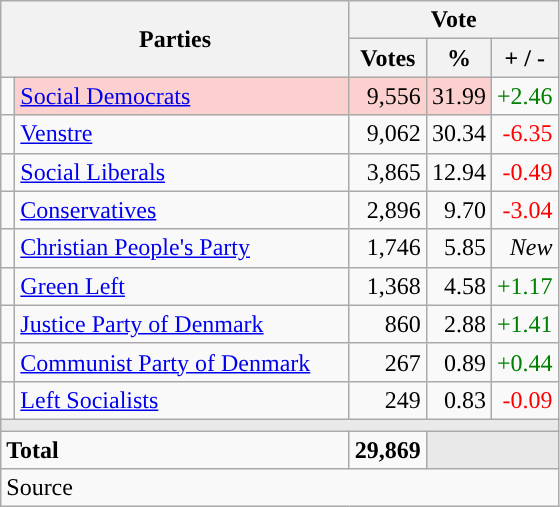<table class="wikitable" style="text-align:right;">
<tr>
<th style="text-align:centre;" rowspan="2" colspan="2" width="225">Parties</th>
<th colspan="3">Vote</th>
</tr>
<tr>
<th width="15">Votes</th>
<th width="15">%</th>
<th width="15">+ / -</th>
</tr>
<tr>
<td width="2" style="color:inherit;background:"></td>
<td bgcolor=#fbd0ce  align="left"><a href='#'>Social Democrats</a></td>
<td bgcolor=#fbd0ce>9,556</td>
<td bgcolor=#fbd0ce>31.99</td>
<td style=color:green;>+2.46</td>
</tr>
<tr>
<td width="2" style="color:inherit;background:"></td>
<td align="left"><a href='#'>Venstre</a></td>
<td>9,062</td>
<td>30.34</td>
<td style=color:red;>-6.35</td>
</tr>
<tr>
<td width="2" style="color:inherit;background:"></td>
<td align="left"><a href='#'>Social Liberals</a></td>
<td>3,865</td>
<td>12.94</td>
<td style=color:red;>-0.49</td>
</tr>
<tr>
<td width="2" style="color:inherit;background:"></td>
<td align="left"><a href='#'>Conservatives</a></td>
<td>2,896</td>
<td>9.70</td>
<td style=color:red;>-3.04</td>
</tr>
<tr>
<td width="2" style="color:inherit;background:"></td>
<td align="left"><a href='#'>Christian People's Party</a></td>
<td>1,746</td>
<td>5.85</td>
<td><em>New</em></td>
</tr>
<tr>
<td width="2" style="color:inherit;background:"></td>
<td align="left"><a href='#'>Green Left</a></td>
<td>1,368</td>
<td>4.58</td>
<td style=color:green;>+1.17</td>
</tr>
<tr>
<td width="2" style="color:inherit;background:"></td>
<td align="left"><a href='#'>Justice Party of Denmark</a></td>
<td>860</td>
<td>2.88</td>
<td style=color:green;>+1.41</td>
</tr>
<tr>
<td width="2" style="color:inherit;background:"></td>
<td align="left"><a href='#'>Communist Party of Denmark</a></td>
<td>267</td>
<td>0.89</td>
<td style=color:green;>+0.44</td>
</tr>
<tr>
<td width="2" style="color:inherit;background:"></td>
<td align="left"><a href='#'>Left Socialists</a></td>
<td>249</td>
<td>0.83</td>
<td style=color:red;>-0.09</td>
</tr>
<tr>
<td colspan="7" bgcolor="#E9E9E9"></td>
</tr>
<tr>
<td align="left" colspan="2"><strong>Total</strong></td>
<td><strong>29,869</strong></td>
<td bgcolor="#E9E9E9" colspan="2"></td>
</tr>
<tr>
<td align="left" colspan="6">Source</td>
</tr>
</table>
